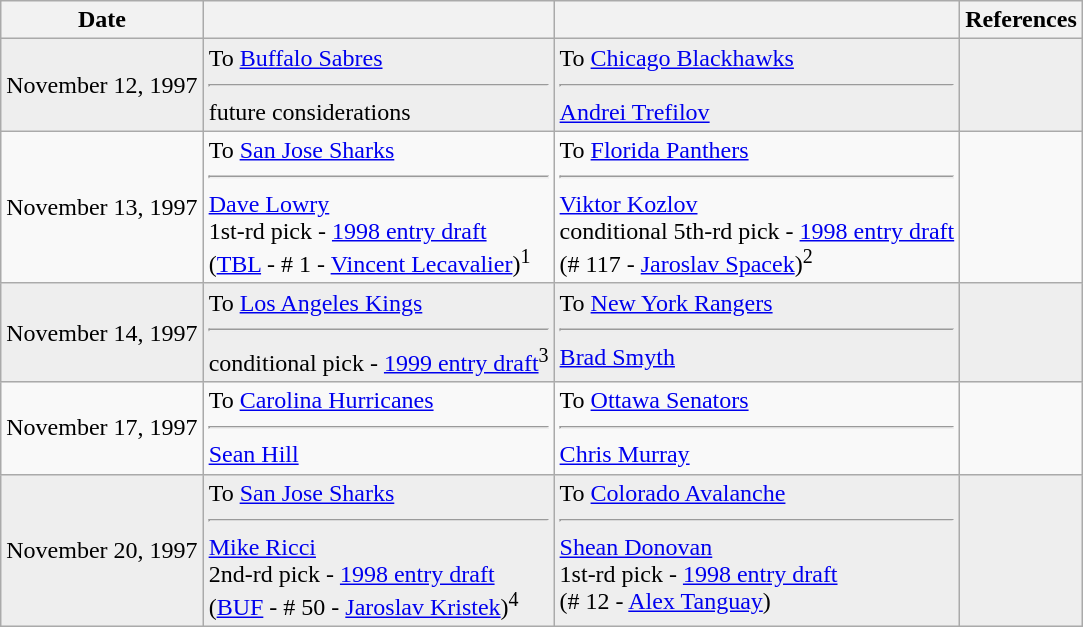<table class="wikitable">
<tr>
<th>Date</th>
<th></th>
<th></th>
<th>References</th>
</tr>
<tr bgcolor="#eeeeee">
<td>November 12, 1997</td>
<td valign="top">To <a href='#'>Buffalo Sabres</a><hr>future considerations</td>
<td valign="top">To <a href='#'>Chicago Blackhawks</a><hr><a href='#'>Andrei Trefilov</a></td>
<td></td>
</tr>
<tr>
<td>November 13, 1997</td>
<td valign="top">To <a href='#'>San Jose Sharks</a><hr><a href='#'>Dave Lowry</a><br>1st-rd pick - <a href='#'>1998 entry draft</a><br>(<a href='#'>TBL</a> - # 1 - <a href='#'>Vincent Lecavalier</a>)<sup>1</sup></td>
<td valign="top">To <a href='#'>Florida Panthers</a><hr><a href='#'>Viktor Kozlov</a><br>conditional 5th-rd pick - <a href='#'>1998 entry draft</a><br>(# 117 - <a href='#'>Jaroslav Spacek</a>)<sup>2</sup></td>
<td></td>
</tr>
<tr bgcolor="#eeeeee">
<td>November 14, 1997</td>
<td valign="top">To <a href='#'>Los Angeles Kings</a><hr>conditional pick - <a href='#'>1999 entry draft</a><sup>3</sup></td>
<td valign="top">To <a href='#'>New York Rangers</a><hr><a href='#'>Brad Smyth</a><br></td>
<td></td>
</tr>
<tr>
<td>November 17, 1997</td>
<td valign="top">To <a href='#'>Carolina Hurricanes</a><hr><a href='#'>Sean Hill</a></td>
<td valign="top">To <a href='#'>Ottawa Senators</a><hr><a href='#'>Chris Murray</a></td>
<td></td>
</tr>
<tr bgcolor="#eeeeee">
<td>November 20, 1997</td>
<td valign="top">To <a href='#'>San Jose Sharks</a><hr><a href='#'>Mike Ricci</a><br>2nd-rd pick - <a href='#'>1998 entry draft</a><br>(<a href='#'>BUF</a> - # 50 - <a href='#'>Jaroslav Kristek</a>)<sup>4</sup></td>
<td valign="top">To <a href='#'>Colorado Avalanche</a><hr><a href='#'>Shean Donovan</a><br>1st-rd pick - <a href='#'>1998 entry draft</a><br>(# 12 - <a href='#'>Alex Tanguay</a>)</td>
<td></td>
</tr>
</table>
